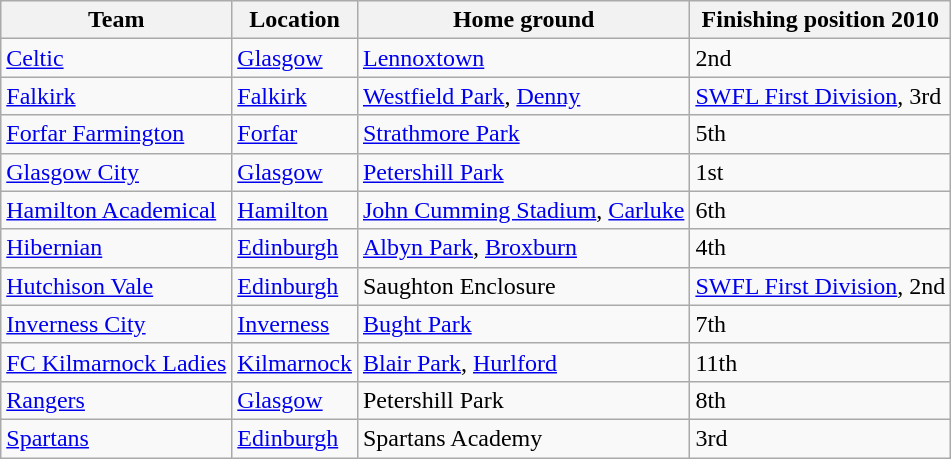<table class="wikitable sortable">
<tr>
<th>Team</th>
<th>Location</th>
<th>Home ground</th>
<th data-sort-type="number">Finishing position 2010</th>
</tr>
<tr>
<td><a href='#'>Celtic</a></td>
<td><a href='#'>Glasgow</a></td>
<td><a href='#'>Lennoxtown</a></td>
<td>2nd</td>
</tr>
<tr>
<td><a href='#'>Falkirk</a></td>
<td><a href='#'>Falkirk</a></td>
<td><a href='#'>Westfield Park</a>, <a href='#'>Denny</a></td>
<td><a href='#'>SWFL First Division</a>, 3rd</td>
</tr>
<tr>
<td><a href='#'>Forfar Farmington</a></td>
<td><a href='#'>Forfar</a></td>
<td><a href='#'>Strathmore Park</a></td>
<td>5th</td>
</tr>
<tr>
<td><a href='#'>Glasgow City</a></td>
<td><a href='#'>Glasgow</a></td>
<td><a href='#'>Petershill Park</a></td>
<td>1st</td>
</tr>
<tr>
<td><a href='#'>Hamilton Academical</a></td>
<td><a href='#'>Hamilton</a></td>
<td><a href='#'>John Cumming Stadium</a>, <a href='#'>Carluke</a></td>
<td>6th</td>
</tr>
<tr>
<td><a href='#'>Hibernian</a></td>
<td><a href='#'>Edinburgh</a></td>
<td><a href='#'>Albyn Park</a>, <a href='#'>Broxburn</a></td>
<td>4th</td>
</tr>
<tr>
<td><a href='#'>Hutchison Vale</a></td>
<td><a href='#'>Edinburgh</a></td>
<td>Saughton Enclosure</td>
<td> <a href='#'>SWFL First Division</a>, 2nd</td>
</tr>
<tr>
<td><a href='#'>Inverness City</a></td>
<td><a href='#'>Inverness</a></td>
<td><a href='#'>Bught Park</a></td>
<td>7th</td>
</tr>
<tr>
<td><a href='#'>FC Kilmarnock Ladies</a></td>
<td><a href='#'>Kilmarnock</a></td>
<td><a href='#'>Blair Park</a>, <a href='#'>Hurlford</a></td>
<td>11th</td>
</tr>
<tr>
<td><a href='#'>Rangers</a></td>
<td><a href='#'>Glasgow</a></td>
<td>Petershill Park</td>
<td>8th</td>
</tr>
<tr>
<td><a href='#'>Spartans</a></td>
<td><a href='#'>Edinburgh</a></td>
<td>Spartans Academy</td>
<td>3rd</td>
</tr>
</table>
